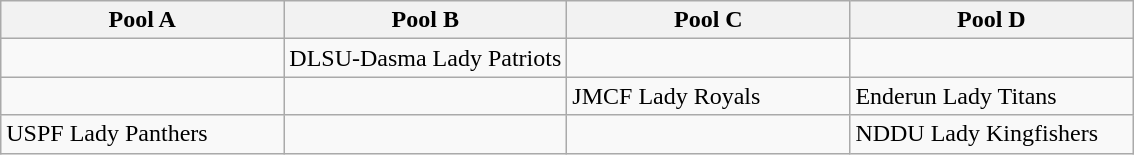<table class="wikitable" style="white-space:nowrap;">
<tr>
<th width=25%>Pool A</th>
<th width=25%>Pool B</th>
<th width=25%>Pool C</th>
<th width=25%>Pool D</th>
</tr>
<tr>
<td></td>
<td> DLSU-Dasma Lady Patriots</td>
<td></td>
<td></td>
</tr>
<tr>
<td></td>
<td></td>
<td> JMCF Lady Royals</td>
<td> Enderun Lady Titans</td>
</tr>
<tr>
<td> USPF Lady Panthers</td>
<td></td>
<td></td>
<td> NDDU Lady Kingfishers</td>
</tr>
</table>
